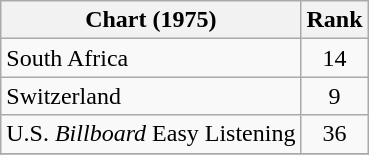<table class="wikitable sortable">
<tr>
<th>Chart (1975)</th>
<th style="text-align:center;">Rank</th>
</tr>
<tr>
<td>South Africa</td>
<td align="center">14</td>
</tr>
<tr>
<td>Switzerland</td>
<td align="center">9</td>
</tr>
<tr>
<td>U.S. <em>Billboard</em> Easy Listening</td>
<td style="text-align:center;">36</td>
</tr>
<tr>
</tr>
</table>
